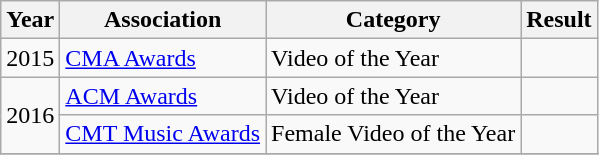<table class="wikitable plainrowheaders">
<tr>
<th>Year</th>
<th>Association</th>
<th>Category</th>
<th>Result</th>
</tr>
<tr>
<td rowspan="1">2015</td>
<td rowspan="1"><a href='#'>CMA Awards</a></td>
<td>Video of the Year</td>
<td></td>
</tr>
<tr>
<td rowspan="2">2016</td>
<td rowspan="1"><a href='#'>ACM Awards</a></td>
<td>Video of the Year</td>
<td></td>
</tr>
<tr>
<td rowspan="1"><a href='#'>CMT Music Awards</a></td>
<td>Female Video of the Year</td>
<td></td>
</tr>
<tr>
</tr>
</table>
